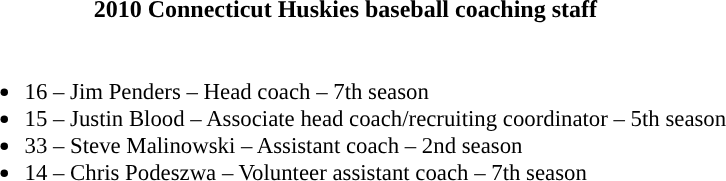<table class="toccolours">
<tr>
<th colspan=9>2010 Connecticut Huskies baseball coaching staff</th>
</tr>
<tr>
<td style="text-align: left; font-size: 95%;" valign="top"><br><ul><li>16 – Jim Penders – Head coach – 7th season</li><li>15 – Justin Blood – Associate head coach/recruiting coordinator – 5th season</li><li>33 – Steve Malinowski – Assistant coach – 2nd season</li><li>14 – Chris Podeszwa – Volunteer assistant coach – 7th season</li></ul></td>
</tr>
</table>
